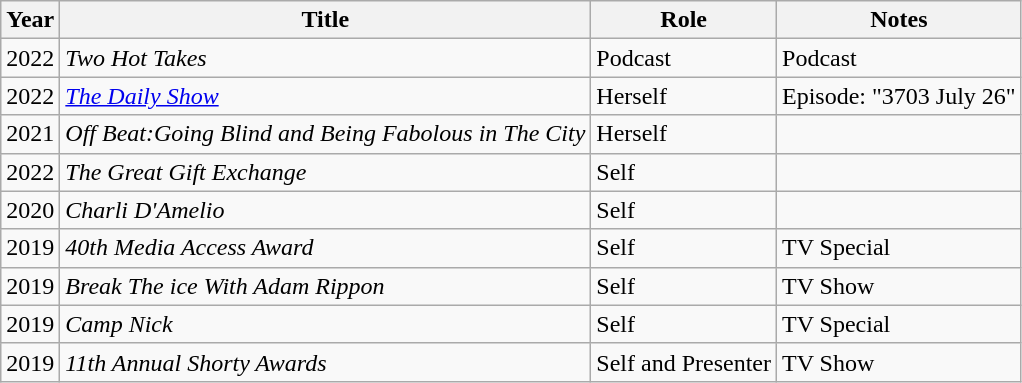<table class="wikitable sortable">
<tr>
<th>Year</th>
<th>Title</th>
<th>Role</th>
<th class="unsortable">Notes</th>
</tr>
<tr>
<td>2022</td>
<td><em>Two Hot Takes</em></td>
<td>Podcast</td>
<td>Podcast</td>
</tr>
<tr>
<td>2022</td>
<td><em><a href='#'>The Daily Show</a></em></td>
<td>Herself</td>
<td>Episode: "3703	July 26"</td>
</tr>
<tr>
<td>2021</td>
<td><em>Off Beat:Going Blind and Being Fabolous in The City</em></td>
<td>Herself</td>
<td></td>
</tr>
<tr>
<td>2022</td>
<td><em>The Great Gift Exchange</em></td>
<td>Self</td>
<td></td>
</tr>
<tr>
<td>2020</td>
<td><em>Charli D'Amelio</em></td>
<td>Self</td>
</tr>
<tr>
<td>2019</td>
<td><em>40th Media Access Award</em></td>
<td>Self</td>
<td>TV Special</td>
</tr>
<tr>
<td>2019</td>
<td><em>Break The ice With Adam Rippon</em></td>
<td>Self</td>
<td>TV Show</td>
</tr>
<tr>
<td>2019</td>
<td><em> Camp Nick </em></td>
<td>Self</td>
<td>TV Special</td>
</tr>
<tr>
<td>2019</td>
<td><em>11th Annual Shorty Awards</em></td>
<td>Self and Presenter</td>
<td>TV Show</td>
</tr>
</table>
